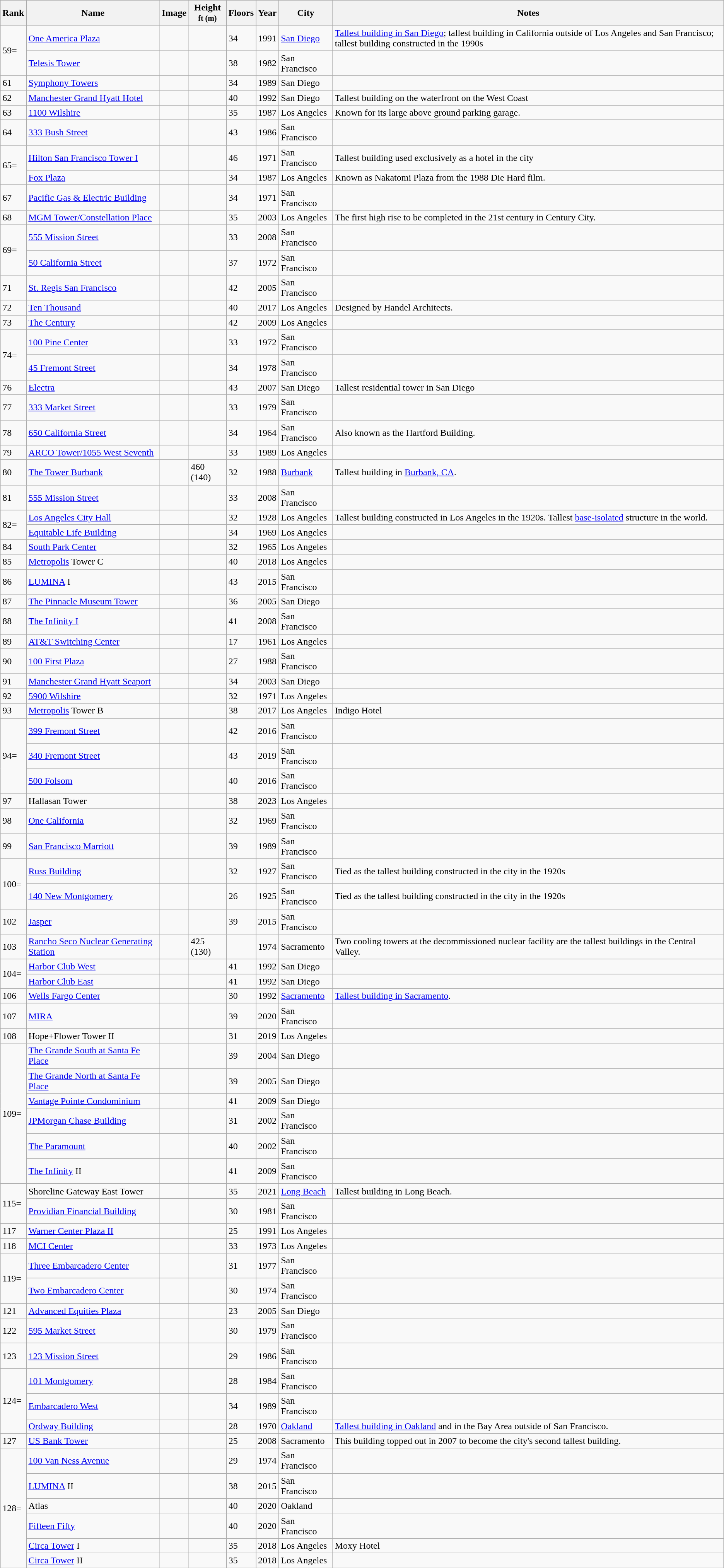<table class="wikitable sortable">
<tr>
<th>Rank</th>
<th>Name</th>
<th>Image</th>
<th>Height<br><small>ft (m)</small></th>
<th>Floors</th>
<th>Year</th>
<th>City</th>
<th class="unsortable">Notes</th>
</tr>
<tr>
<td rowspan=2>59=</td>
<td><a href='#'>One America Plaza</a></td>
<td></td>
<td></td>
<td>34</td>
<td>1991</td>
<td><a href='#'>San Diego</a></td>
<td><a href='#'>Tallest building in San Diego</a>; tallest building in California outside of Los Angeles and San Francisco; tallest building constructed in the 1990s</td>
</tr>
<tr>
<td><a href='#'>Telesis Tower</a></td>
<td></td>
<td></td>
<td>38</td>
<td>1982</td>
<td>San Francisco</td>
<td></td>
</tr>
<tr>
<td>61</td>
<td><a href='#'>Symphony Towers</a></td>
<td></td>
<td></td>
<td>34</td>
<td>1989</td>
<td>San Diego</td>
<td></td>
</tr>
<tr>
<td>62</td>
<td><a href='#'>Manchester Grand Hyatt Hotel</a></td>
<td></td>
<td></td>
<td>40</td>
<td>1992</td>
<td>San Diego</td>
<td>Tallest building on the waterfront on the West Coast</td>
</tr>
<tr>
<td>63</td>
<td><a href='#'>1100 Wilshire</a></td>
<td></td>
<td></td>
<td>35</td>
<td>1987</td>
<td>Los Angeles</td>
<td>Known for its large above ground parking garage.</td>
</tr>
<tr>
<td>64</td>
<td><a href='#'>333 Bush Street</a></td>
<td></td>
<td></td>
<td>43</td>
<td>1986</td>
<td>San Francisco</td>
<td></td>
</tr>
<tr>
<td rowspan=2>65=</td>
<td><a href='#'>Hilton San Francisco Tower I</a></td>
<td></td>
<td></td>
<td>46</td>
<td>1971</td>
<td>San Francisco</td>
<td>Tallest building used exclusively as a hotel in the city</td>
</tr>
<tr>
<td><a href='#'>Fox Plaza</a></td>
<td></td>
<td></td>
<td>34</td>
<td>1987</td>
<td>Los Angeles</td>
<td>Known as Nakatomi Plaza from the 1988 Die Hard film.</td>
</tr>
<tr>
<td>67</td>
<td><a href='#'>Pacific Gas & Electric Building</a></td>
<td></td>
<td></td>
<td>34</td>
<td>1971</td>
<td>San Francisco</td>
<td></td>
</tr>
<tr>
<td>68</td>
<td><a href='#'>MGM Tower/Constellation Place</a></td>
<td></td>
<td></td>
<td>35</td>
<td>2003</td>
<td>Los Angeles</td>
<td>The first high rise to be completed in the 21st century in Century City.</td>
</tr>
<tr>
<td rowspan=2>69=</td>
<td><a href='#'>555 Mission Street</a></td>
<td></td>
<td></td>
<td>33</td>
<td>2008</td>
<td>San Francisco</td>
<td></td>
</tr>
<tr>
<td><a href='#'>50 California Street</a></td>
<td></td>
<td></td>
<td>37</td>
<td>1972</td>
<td>San Francisco</td>
<td></td>
</tr>
<tr>
<td>71</td>
<td><a href='#'>St. Regis San Francisco</a></td>
<td></td>
<td></td>
<td>42</td>
<td>2005</td>
<td>San Francisco</td>
<td></td>
</tr>
<tr>
<td>72</td>
<td><a href='#'>Ten Thousand</a></td>
<td></td>
<td></td>
<td>40</td>
<td>2017</td>
<td>Los Angeles</td>
<td>Designed by Handel Architects.</td>
</tr>
<tr>
<td>73</td>
<td><a href='#'>The Century</a></td>
<td></td>
<td></td>
<td>42</td>
<td>2009</td>
<td>Los Angeles</td>
<td></td>
</tr>
<tr>
<td rowspan=2>74=</td>
<td><a href='#'>100 Pine Center</a></td>
<td></td>
<td></td>
<td>33</td>
<td>1972</td>
<td>San Francisco</td>
<td></td>
</tr>
<tr>
<td><a href='#'>45 Fremont Street</a></td>
<td></td>
<td></td>
<td>34</td>
<td>1978</td>
<td>San Francisco</td>
<td></td>
</tr>
<tr>
<td>76</td>
<td><a href='#'>Electra</a></td>
<td></td>
<td></td>
<td>43</td>
<td>2007</td>
<td>San Diego</td>
<td>Tallest residential tower in San Diego</td>
</tr>
<tr>
<td>77</td>
<td><a href='#'>333 Market Street</a></td>
<td></td>
<td></td>
<td>33</td>
<td>1979</td>
<td>San Francisco</td>
<td></td>
</tr>
<tr>
<td>78</td>
<td><a href='#'>650 California Street</a></td>
<td></td>
<td></td>
<td>34</td>
<td>1964</td>
<td>San Francisco</td>
<td>Also known as the Hartford Building.</td>
</tr>
<tr>
<td>79</td>
<td><a href='#'>ARCO Tower/1055 West Seventh</a></td>
<td></td>
<td></td>
<td>33</td>
<td>1989</td>
<td>Los Angeles</td>
<td></td>
</tr>
<tr>
<td>80</td>
<td><a href='#'>The Tower Burbank</a></td>
<td></td>
<td>460 (140)</td>
<td>32</td>
<td>1988</td>
<td><a href='#'>Burbank</a></td>
<td>Tallest building in <a href='#'>Burbank, CA</a>.</td>
</tr>
<tr>
<td>81</td>
<td><a href='#'>555 Mission Street</a></td>
<td></td>
<td></td>
<td>33</td>
<td>2008</td>
<td>San Francisco</td>
<td></td>
</tr>
<tr>
<td rowspan="2">82=</td>
<td><a href='#'>Los Angeles City Hall</a></td>
<td></td>
<td></td>
<td>32</td>
<td>1928</td>
<td>Los Angeles</td>
<td>Tallest building constructed in Los Angeles in the 1920s. Tallest <a href='#'>base-isolated</a> structure in the world.</td>
</tr>
<tr>
<td><a href='#'>Equitable Life Building</a></td>
<td></td>
<td></td>
<td>34</td>
<td>1969</td>
<td>Los Angeles</td>
<td></td>
</tr>
<tr>
<td>84</td>
<td><a href='#'>South Park Center</a></td>
<td></td>
<td></td>
<td>32</td>
<td>1965</td>
<td>Los Angeles</td>
<td></td>
</tr>
<tr>
<td>85</td>
<td><a href='#'>Metropolis</a> Tower C</td>
<td></td>
<td></td>
<td>40</td>
<td>2018</td>
<td>Los Angeles</td>
<td></td>
</tr>
<tr>
<td>86</td>
<td><a href='#'>LUMINA</a> I</td>
<td></td>
<td></td>
<td>43</td>
<td>2015</td>
<td>San Francisco</td>
<td></td>
</tr>
<tr>
<td>87</td>
<td><a href='#'>The Pinnacle Museum Tower</a></td>
<td></td>
<td></td>
<td>36</td>
<td>2005</td>
<td>San Diego</td>
<td></td>
</tr>
<tr>
<td>88</td>
<td><a href='#'>The Infinity I</a></td>
<td></td>
<td></td>
<td>41</td>
<td>2008</td>
<td>San Francisco</td>
<td></td>
</tr>
<tr>
<td>89</td>
<td><a href='#'>AT&T Switching Center</a></td>
<td></td>
<td></td>
<td>17</td>
<td>1961</td>
<td>Los Angeles</td>
<td></td>
</tr>
<tr>
<td>90</td>
<td><a href='#'>100 First Plaza</a></td>
<td></td>
<td></td>
<td>27</td>
<td>1988</td>
<td>San Francisco</td>
<td></td>
</tr>
<tr>
<td>91</td>
<td><a href='#'>Manchester Grand Hyatt Seaport</a></td>
<td></td>
<td></td>
<td>34</td>
<td>2003</td>
<td>San Diego</td>
<td></td>
</tr>
<tr>
<td>92</td>
<td><a href='#'>5900 Wilshire</a></td>
<td></td>
<td></td>
<td>32</td>
<td>1971</td>
<td>Los Angeles</td>
<td></td>
</tr>
<tr>
<td>93</td>
<td><a href='#'>Metropolis</a> Tower B</td>
<td></td>
<td></td>
<td>38</td>
<td>2017</td>
<td>Los Angeles</td>
<td>Indigo Hotel</td>
</tr>
<tr>
<td rowspan=3>94=</td>
<td><a href='#'>399 Fremont Street</a></td>
<td></td>
<td></td>
<td>42</td>
<td>2016</td>
<td>San Francisco</td>
<td></td>
</tr>
<tr>
<td><a href='#'>340 Fremont Street</a></td>
<td></td>
<td></td>
<td>43</td>
<td>2019</td>
<td>San Francisco</td>
<td></td>
</tr>
<tr>
<td><a href='#'>500 Folsom</a></td>
<td></td>
<td></td>
<td>40</td>
<td>2016</td>
<td>San Francisco</td>
<td></td>
</tr>
<tr>
<td>97</td>
<td>Hallasan Tower</td>
<td></td>
<td></td>
<td>38</td>
<td>2023</td>
<td>Los Angeles</td>
<td></td>
</tr>
<tr>
<td>98</td>
<td><a href='#'>One California</a></td>
<td></td>
<td></td>
<td>32</td>
<td>1969</td>
<td>San Francisco</td>
<td></td>
</tr>
<tr>
<td>99</td>
<td><a href='#'>San Francisco Marriott</a></td>
<td></td>
<td></td>
<td>39</td>
<td>1989</td>
<td>San Francisco</td>
<td></td>
</tr>
<tr>
<td rowspan=2>100=</td>
<td><a href='#'>Russ Building</a></td>
<td></td>
<td></td>
<td>32</td>
<td>1927</td>
<td>San Francisco</td>
<td>Tied as the tallest building constructed in the city in the 1920s</td>
</tr>
<tr>
<td><a href='#'>140 New Montgomery</a></td>
<td></td>
<td></td>
<td>26</td>
<td>1925</td>
<td>San Francisco</td>
<td>Tied as the tallest building constructed in the city in the 1920s</td>
</tr>
<tr>
<td>102</td>
<td><a href='#'>Jasper</a></td>
<td></td>
<td></td>
<td>39</td>
<td>2015</td>
<td>San Francisco</td>
<td></td>
</tr>
<tr>
<td>103</td>
<td><a href='#'>Rancho Seco Nuclear Generating Station</a></td>
<td></td>
<td>425 (130)</td>
<td></td>
<td>1974</td>
<td>Sacramento</td>
<td>Two cooling towers at the decommissioned nuclear facility are the tallest buildings in the Central Valley.</td>
</tr>
<tr>
<td rowspan="2">104=</td>
<td><a href='#'>Harbor Club West</a></td>
<td></td>
<td></td>
<td>41</td>
<td>1992</td>
<td>San Diego</td>
<td></td>
</tr>
<tr>
<td><a href='#'>Harbor Club East</a></td>
<td></td>
<td></td>
<td>41</td>
<td>1992</td>
<td>San Diego</td>
<td></td>
</tr>
<tr>
<td>106</td>
<td><a href='#'>Wells Fargo Center</a></td>
<td></td>
<td></td>
<td>30</td>
<td>1992</td>
<td><a href='#'>Sacramento</a></td>
<td><a href='#'>Tallest building in Sacramento</a>.</td>
</tr>
<tr>
<td>107</td>
<td><a href='#'>MIRA</a></td>
<td></td>
<td></td>
<td>39</td>
<td>2020</td>
<td>San Francisco</td>
<td></td>
</tr>
<tr>
<td>108</td>
<td>Hope+Flower Tower II</td>
<td></td>
<td></td>
<td>31</td>
<td>2019</td>
<td>Los Angeles</td>
<td></td>
</tr>
<tr>
<td rowspan=6>109=</td>
<td><a href='#'>The Grande South at Santa Fe Place</a></td>
<td></td>
<td></td>
<td>39</td>
<td>2004</td>
<td>San Diego</td>
<td></td>
</tr>
<tr>
<td><a href='#'>The Grande North at Santa Fe Place</a></td>
<td></td>
<td></td>
<td>39</td>
<td>2005</td>
<td>San Diego</td>
<td></td>
</tr>
<tr>
<td><a href='#'>Vantage Pointe Condominium</a></td>
<td></td>
<td></td>
<td>41</td>
<td>2009</td>
<td>San Diego</td>
<td></td>
</tr>
<tr>
<td><a href='#'>JPMorgan Chase Building</a></td>
<td></td>
<td></td>
<td>31</td>
<td>2002</td>
<td>San Francisco</td>
<td></td>
</tr>
<tr>
<td><a href='#'>The Paramount</a></td>
<td></td>
<td></td>
<td>40</td>
<td>2002</td>
<td>San Francisco</td>
<td></td>
</tr>
<tr>
<td><a href='#'>The Infinity</a> II</td>
<td></td>
<td></td>
<td>41</td>
<td>2009</td>
<td>San Francisco</td>
<td></td>
</tr>
<tr>
<td rowspan=2>115=</td>
<td>Shoreline Gateway East Tower</td>
<td></td>
<td></td>
<td>35</td>
<td>2021</td>
<td><a href='#'>Long Beach</a></td>
<td>Tallest building in Long Beach.</td>
</tr>
<tr>
<td><a href='#'>Providian Financial Building</a></td>
<td></td>
<td></td>
<td>30</td>
<td>1981</td>
<td>San Francisco</td>
<td></td>
</tr>
<tr>
<td>117</td>
<td><a href='#'>Warner Center Plaza II</a></td>
<td></td>
<td></td>
<td>25</td>
<td>1991</td>
<td>Los Angeles</td>
<td></td>
</tr>
<tr>
<td>118</td>
<td><a href='#'>MCI Center</a></td>
<td></td>
<td></td>
<td>33</td>
<td>1973</td>
<td>Los Angeles</td>
<td></td>
</tr>
<tr>
<td rowspan=2>119=</td>
<td><a href='#'>Three Embarcadero Center</a></td>
<td></td>
<td></td>
<td>31</td>
<td>1977</td>
<td>San Francisco</td>
<td></td>
</tr>
<tr>
<td><a href='#'>Two Embarcadero Center</a></td>
<td></td>
<td></td>
<td>30</td>
<td>1974</td>
<td>San Francisco</td>
<td></td>
</tr>
<tr>
<td>121</td>
<td><a href='#'>Advanced Equities Plaza</a></td>
<td></td>
<td></td>
<td>23</td>
<td>2005</td>
<td>San Diego</td>
<td></td>
</tr>
<tr>
<td>122</td>
<td><a href='#'>595 Market Street</a></td>
<td></td>
<td></td>
<td>30</td>
<td>1979</td>
<td>San Francisco</td>
<td></td>
</tr>
<tr>
<td>123</td>
<td><a href='#'>123 Mission Street</a></td>
<td></td>
<td></td>
<td>29</td>
<td>1986</td>
<td>San Francisco</td>
<td></td>
</tr>
<tr>
<td rowspan=3>124=</td>
<td><a href='#'>101 Montgomery</a></td>
<td></td>
<td></td>
<td>28</td>
<td>1984</td>
<td>San Francisco</td>
<td></td>
</tr>
<tr>
<td><a href='#'>Embarcadero West</a></td>
<td></td>
<td></td>
<td>34</td>
<td>1989</td>
<td>San Francisco</td>
<td></td>
</tr>
<tr>
<td><a href='#'>Ordway Building</a></td>
<td></td>
<td></td>
<td>28</td>
<td>1970</td>
<td><a href='#'>Oakland</a></td>
<td><a href='#'>Tallest building in Oakland</a> and in the Bay Area outside of San Francisco.</td>
</tr>
<tr>
<td>127</td>
<td><a href='#'>US Bank Tower</a></td>
<td></td>
<td></td>
<td>25</td>
<td>2008</td>
<td>Sacramento</td>
<td>This building topped out in 2007 to become the city's second tallest building.</td>
</tr>
<tr>
<td rowspan=6>128=</td>
<td><a href='#'>100 Van Ness Avenue</a></td>
<td></td>
<td></td>
<td>29</td>
<td>1974</td>
<td>San Francisco</td>
<td></td>
</tr>
<tr>
<td><a href='#'>LUMINA</a> II</td>
<td></td>
<td></td>
<td>38</td>
<td>2015</td>
<td>San Francisco</td>
<td></td>
</tr>
<tr>
<td>Atlas</td>
<td></td>
<td></td>
<td>40</td>
<td>2020</td>
<td>Oakland</td>
<td></td>
</tr>
<tr>
<td><a href='#'>Fifteen Fifty</a></td>
<td></td>
<td></td>
<td>40</td>
<td>2020</td>
<td>San Francisco</td>
<td></td>
</tr>
<tr>
<td><a href='#'>Circa Tower</a> I</td>
<td></td>
<td></td>
<td>35</td>
<td>2018</td>
<td>Los Angeles</td>
<td>Moxy Hotel</td>
</tr>
<tr>
<td><a href='#'>Circa Tower</a> II</td>
<td></td>
<td></td>
<td>35</td>
<td>2018</td>
<td>Los Angeles</td>
<td></td>
</tr>
<tr>
</tr>
</table>
